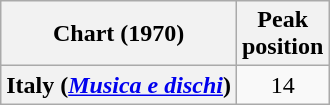<table class="wikitable plainrowheaders" style="text-align:center">
<tr>
<th scope="col">Chart (1970)</th>
<th scope="col">Peak<br>position</th>
</tr>
<tr>
<th scope="row">Italy (<em><a href='#'>Musica e dischi</a></em>)</th>
<td>14</td>
</tr>
</table>
